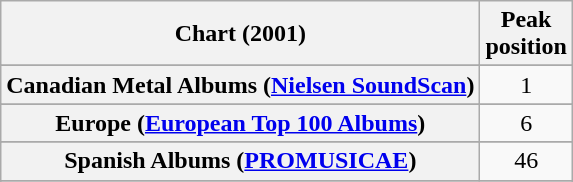<table class="wikitable sortable plainrowheaders" style="text-align:center;">
<tr>
<th>Chart (2001)</th>
<th>Peak <br> position</th>
</tr>
<tr>
</tr>
<tr>
</tr>
<tr>
</tr>
<tr>
</tr>
<tr>
</tr>
<tr>
<th scope="row">Canadian Metal Albums (<a href='#'>Nielsen SoundScan</a>)</th>
<td>1</td>
</tr>
<tr>
</tr>
<tr>
</tr>
<tr>
<th scope="row">Europe (<a href='#'>European Top 100 Albums</a>)</th>
<td>6</td>
</tr>
<tr>
</tr>
<tr>
</tr>
<tr>
</tr>
<tr>
</tr>
<tr>
</tr>
<tr>
</tr>
<tr>
</tr>
<tr>
</tr>
<tr>
<th scope="row">Spanish Albums (<a href='#'>PROMUSICAE</a>)</th>
<td>46</td>
</tr>
<tr>
</tr>
<tr>
</tr>
<tr>
</tr>
<tr>
</tr>
</table>
